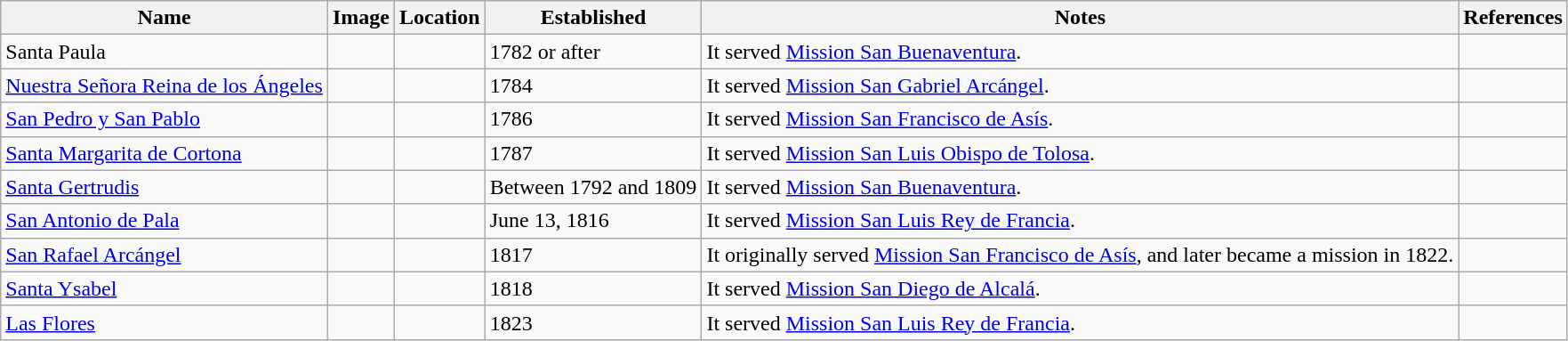<table class="wikitable">
<tr>
<th>Name</th>
<th>Image</th>
<th>Location</th>
<th>Established</th>
<th>Notes</th>
<th>References</th>
</tr>
<tr>
<td>Santa Paula</td>
<td></td>
<td><small></small></td>
<td>1782 or after</td>
<td>It served <a href='#'>Mission San Buenaventura</a>.</td>
</tr>
<tr>
<td><a href='#'>Nuestra Señora Reina de los Ángeles</a></td>
<td></td>
<td><small></small></td>
<td>1784</td>
<td>It served <a href='#'>Mission San Gabriel Arcángel</a>.</td>
<td></td>
</tr>
<tr>
<td><a href='#'>San Pedro y San Pablo</a></td>
<td></td>
<td><small></small></td>
<td>1786</td>
<td>It served <a href='#'>Mission San Francisco de Asís</a>.</td>
<td></td>
</tr>
<tr>
<td><a href='#'>Santa Margarita de Cortona</a></td>
<td></td>
<td><small></small></td>
<td>1787</td>
<td>It served <a href='#'>Mission San Luis Obispo de Tolosa</a>.</td>
<td></td>
</tr>
<tr>
<td><a href='#'>Santa Gertrudis</a></td>
<td></td>
<td><small></small></td>
<td>Between 1792 and 1809</td>
<td>It served <a href='#'>Mission San Buenaventura</a>.</td>
<td></td>
</tr>
<tr>
<td><a href='#'>San Antonio de Pala</a></td>
<td></td>
<td><small></small></td>
<td>June 13, 1816</td>
<td>It served <a href='#'>Mission San Luis Rey de Francia</a>.</td>
<td></td>
</tr>
<tr>
<td><a href='#'>San Rafael Arcángel</a></td>
<td></td>
<td><small></small></td>
<td>1817</td>
<td>It originally served <a href='#'>Mission San Francisco de Asís</a>, and later became a mission in 1822.</td>
<td></td>
</tr>
<tr>
<td><a href='#'>Santa Ysabel</a></td>
<td></td>
<td><small></small></td>
<td>1818</td>
<td>It served <a href='#'>Mission San Diego de Alcalá</a>.</td>
<td></td>
</tr>
<tr>
<td><a href='#'>Las Flores</a></td>
<td></td>
<td><small></small></td>
<td>1823</td>
<td>It served <a href='#'>Mission San Luis Rey de Francia</a>.</td>
<td></td>
</tr>
</table>
